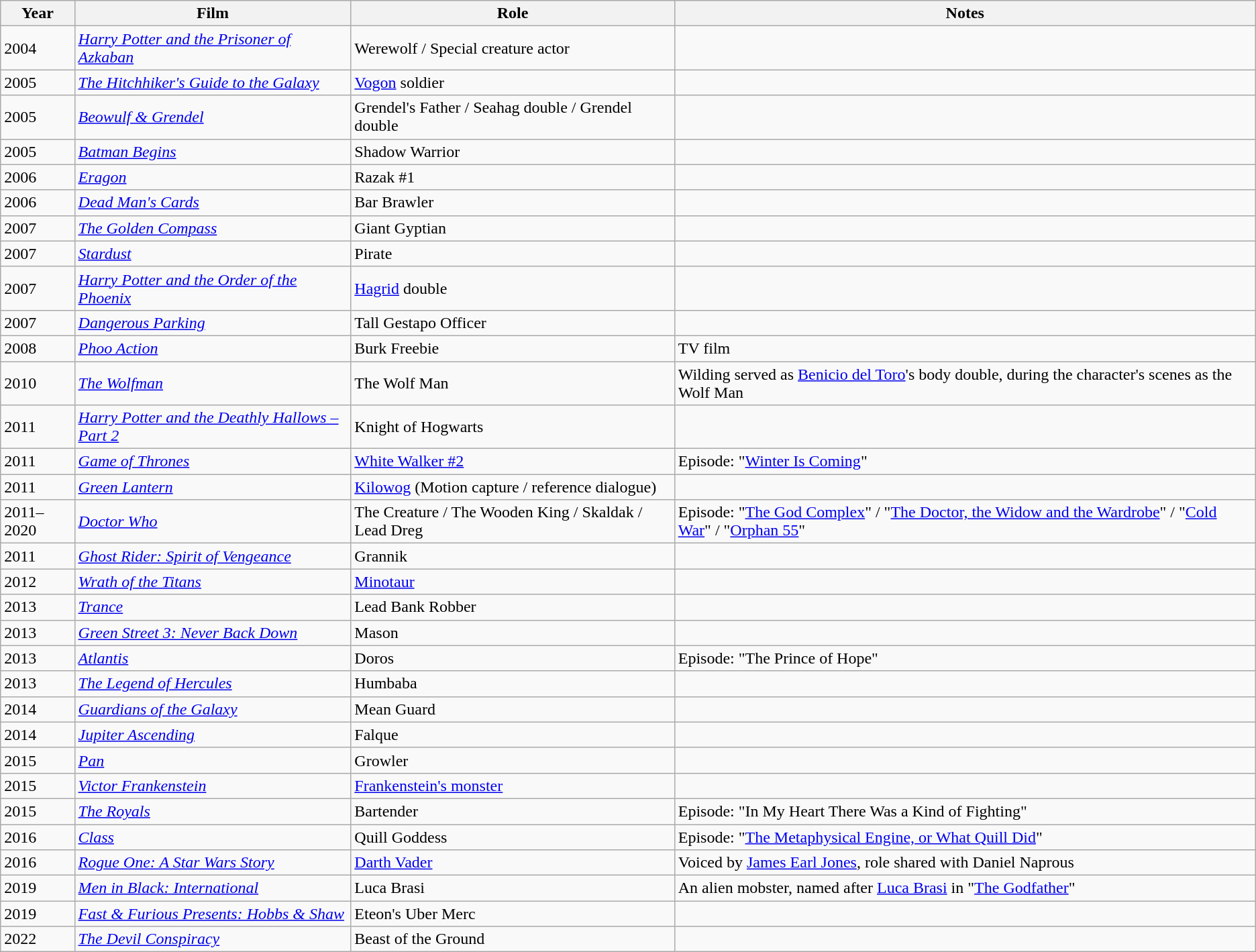<table class="wikitable sortable">
<tr>
<th>Year</th>
<th>Film</th>
<th>Role</th>
<th>Notes</th>
</tr>
<tr>
<td>2004</td>
<td><em><a href='#'>Harry Potter and the Prisoner of Azkaban</a></em></td>
<td>Werewolf / Special creature actor</td>
<td></td>
</tr>
<tr>
<td>2005</td>
<td><em><a href='#'>The Hitchhiker's Guide to the Galaxy</a></em></td>
<td><a href='#'>Vogon</a> soldier</td>
<td></td>
</tr>
<tr>
<td>2005</td>
<td><em><a href='#'>Beowulf & Grendel</a></em></td>
<td>Grendel's Father / Seahag double / Grendel double</td>
<td></td>
</tr>
<tr>
<td>2005</td>
<td><em><a href='#'>Batman Begins</a></em></td>
<td>Shadow Warrior</td>
<td></td>
</tr>
<tr>
<td>2006</td>
<td><em><a href='#'>Eragon</a></em></td>
<td>Razak #1</td>
<td></td>
</tr>
<tr>
<td>2006</td>
<td><em><a href='#'>Dead Man's Cards</a></em></td>
<td>Bar Brawler</td>
<td></td>
</tr>
<tr>
<td>2007</td>
<td><em><a href='#'>The Golden Compass</a></em></td>
<td>Giant Gyptian</td>
<td></td>
</tr>
<tr>
<td>2007</td>
<td><em><a href='#'>Stardust</a></em></td>
<td>Pirate</td>
<td></td>
</tr>
<tr>
<td>2007</td>
<td><em><a href='#'>Harry Potter and the Order of the Phoenix</a></em></td>
<td><a href='#'>Hagrid</a> double</td>
<td></td>
</tr>
<tr>
<td>2007</td>
<td><em><a href='#'>Dangerous Parking</a></em></td>
<td>Tall Gestapo Officer</td>
<td></td>
</tr>
<tr>
<td>2008</td>
<td><em><a href='#'>Phoo Action</a></em></td>
<td>Burk Freebie</td>
<td>TV film</td>
</tr>
<tr>
<td>2010</td>
<td><em><a href='#'>The Wolfman</a></em></td>
<td>The Wolf Man</td>
<td>Wilding served as <a href='#'>Benicio del Toro</a>'s body double, during the character's scenes as the Wolf Man</td>
</tr>
<tr>
<td>2011</td>
<td><em><a href='#'>Harry Potter and the Deathly Hallows – Part 2</a></em></td>
<td>Knight of Hogwarts</td>
<td></td>
</tr>
<tr>
<td>2011</td>
<td><em><a href='#'>Game of Thrones</a></em></td>
<td><a href='#'>White Walker #2</a></td>
<td>Episode: "<a href='#'>Winter Is Coming</a>"</td>
</tr>
<tr>
<td>2011</td>
<td><em><a href='#'>Green Lantern</a></em></td>
<td><a href='#'>Kilowog</a> (Motion capture / reference dialogue)</td>
<td></td>
</tr>
<tr>
<td>2011–2020</td>
<td><em><a href='#'>Doctor Who</a></em></td>
<td>The Creature / The Wooden King / Skaldak / Lead Dreg</td>
<td>Episode: "<a href='#'>The God Complex</a>" / "<a href='#'>The Doctor, the Widow and the Wardrobe</a>" / "<a href='#'>Cold War</a>" /  "<a href='#'>Orphan 55</a>"</td>
</tr>
<tr>
<td>2011</td>
<td><em><a href='#'>Ghost Rider: Spirit of Vengeance</a></em></td>
<td>Grannik</td>
<td></td>
</tr>
<tr>
<td>2012</td>
<td><em><a href='#'>Wrath of the Titans</a></em></td>
<td><a href='#'>Minotaur</a></td>
<td></td>
</tr>
<tr>
<td>2013</td>
<td><em><a href='#'>Trance</a></em></td>
<td>Lead Bank Robber</td>
<td></td>
</tr>
<tr>
<td>2013</td>
<td><em><a href='#'>Green Street 3: Never Back Down</a></em></td>
<td>Mason</td>
<td></td>
</tr>
<tr>
<td>2013</td>
<td><em><a href='#'>Atlantis</a></em></td>
<td>Doros</td>
<td>Episode: "The Prince of Hope"</td>
</tr>
<tr>
<td>2013</td>
<td><em><a href='#'>The Legend of Hercules</a></em></td>
<td>Humbaba</td>
<td></td>
</tr>
<tr>
<td>2014</td>
<td><em><a href='#'>Guardians of the Galaxy</a></em></td>
<td>Mean Guard</td>
<td></td>
</tr>
<tr>
<td>2014</td>
<td><em><a href='#'>Jupiter Ascending</a></em></td>
<td>Falque</td>
<td></td>
</tr>
<tr>
<td>2015</td>
<td><em><a href='#'>Pan</a></em></td>
<td>Growler</td>
<td></td>
</tr>
<tr>
<td>2015</td>
<td><em><a href='#'>Victor Frankenstein</a></em></td>
<td><a href='#'>Frankenstein's monster</a></td>
<td></td>
</tr>
<tr>
<td>2015</td>
<td><em><a href='#'>The Royals</a></em></td>
<td>Bartender</td>
<td>Episode: "In My Heart There Was a Kind of Fighting"</td>
</tr>
<tr>
<td>2016</td>
<td><em><a href='#'>Class</a></em></td>
<td>Quill Goddess</td>
<td>Episode: "<a href='#'>The Metaphysical Engine, or What Quill Did</a>"</td>
</tr>
<tr>
<td>2016</td>
<td><em><a href='#'>Rogue One: A Star Wars Story</a></em></td>
<td><a href='#'>Darth Vader</a></td>
<td>Voiced by <a href='#'>James Earl Jones</a>, role shared with Daniel Naprous</td>
</tr>
<tr>
<td>2019</td>
<td><em><a href='#'>Men in Black: International</a></em></td>
<td>Luca Brasi</td>
<td>An alien mobster, named after <a href='#'>Luca Brasi</a> in "<a href='#'>The Godfather</a>"</td>
</tr>
<tr>
<td>2019</td>
<td><em><a href='#'>Fast & Furious Presents: Hobbs & Shaw</a></em></td>
<td>Eteon's Uber Merc</td>
<td></td>
</tr>
<tr>
<td>2022</td>
<td><em><a href='#'>The Devil Conspiracy</a></em></td>
<td>Beast of the Ground</td>
<td></td>
</tr>
</table>
